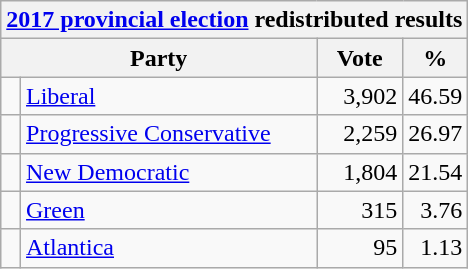<table class="wikitable">
<tr>
<th colspan="4"><a href='#'>2017 provincial election</a> redistributed results</th>
</tr>
<tr>
<th bgcolor="#DDDDFF" width="130px" colspan="2">Party</th>
<th bgcolor="#DDDDFF" width="50px">Vote</th>
<th bgcolor="#DDDDFF" width="30px">%</th>
</tr>
<tr>
<td> </td>
<td><a href='#'>Liberal</a></td>
<td align=right>3,902</td>
<td align=right>46.59</td>
</tr>
<tr>
<td> </td>
<td><a href='#'>Progressive Conservative</a></td>
<td align=right>2,259</td>
<td align=right>26.97</td>
</tr>
<tr>
<td> </td>
<td><a href='#'>New Democratic</a></td>
<td align=right>1,804</td>
<td align=right>21.54</td>
</tr>
<tr>
<td> </td>
<td><a href='#'>Green</a></td>
<td align=right>315</td>
<td align=right>3.76</td>
</tr>
<tr>
<td> </td>
<td><a href='#'>Atlantica</a></td>
<td align=right>95</td>
<td align=right>1.13</td>
</tr>
</table>
